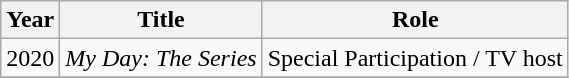<table class="wikitable">
<tr>
<th>Year</th>
<th>Title</th>
<th>Role</th>
</tr>
<tr>
<td>2020</td>
<td><em>My Day: The Series</em></td>
<td>Special Participation / TV host</td>
</tr>
<tr>
</tr>
</table>
